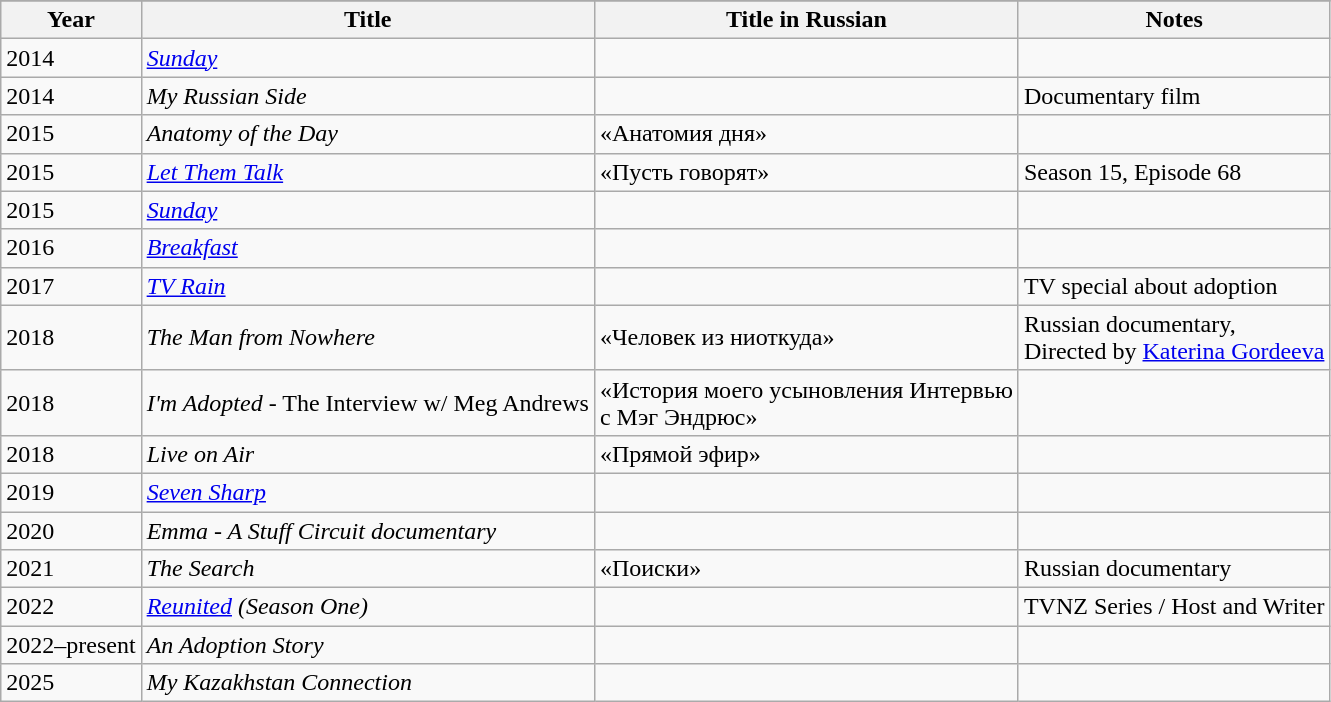<table class="wikitable">
<tr>
</tr>
<tr>
<th>Year</th>
<th>Title</th>
<th>Title in Russian</th>
<th>Notes</th>
</tr>
<tr>
<td>2014</td>
<td><em><a href='#'>Sunday</a></em></td>
<td></td>
<td></td>
</tr>
<tr>
<td>2014</td>
<td><em>My Russian Side</em></td>
<td></td>
<td>Documentary film</td>
</tr>
<tr>
<td>2015</td>
<td><em>Anatomy of the Day</em></td>
<td>«Анатомия дня»</td>
<td></td>
</tr>
<tr>
<td>2015</td>
<td><em><a href='#'>Let Them Talk</a></em></td>
<td>«Пусть говорят»</td>
<td>Season 15, Episode 68</td>
</tr>
<tr>
<td>2015</td>
<td><em><a href='#'>Sunday</a></em></td>
<td></td>
<td></td>
</tr>
<tr>
<td>2016</td>
<td><a href='#'><em>Breakfast</em></a></td>
<td></td>
<td></td>
</tr>
<tr>
<td>2017</td>
<td><em><a href='#'>TV Rain</a></em></td>
<td></td>
<td>TV special about adoption</td>
</tr>
<tr>
<td>2018</td>
<td><em>The Man from Nowhere</em></td>
<td>«Человек из ниоткуда»</td>
<td>Russian documentary, <br>Directed by <a href='#'>Katerina Gordeeva</a></td>
</tr>
<tr>
<td>2018</td>
<td><em>I'm Adopted</em> - The Interview w/ Meg Andrews</td>
<td>«История моего усыновления Интервью<br>с Мэг Эндрюс»</td>
<td></td>
</tr>
<tr>
<td>2018</td>
<td><em>Live on Air</em></td>
<td>«Прямой эфир»</td>
<td></td>
</tr>
<tr>
<td>2019</td>
<td><em><a href='#'>Seven Sharp</a></em></td>
<td></td>
<td></td>
</tr>
<tr>
<td>2020</td>
<td><em>Emma - A Stuff Circuit documentary</em></td>
<td></td>
<td></td>
</tr>
<tr>
<td>2021</td>
<td><em>The Search</em></td>
<td>«Поиски»</td>
<td>Russian documentary</td>
</tr>
<tr>
<td>2022</td>
<td><em><a href='#'>Reunited</a> (Season One)</em></td>
<td></td>
<td>TVNZ Series / Host and Writer</td>
</tr>
<tr>
<td>2022–present</td>
<td><em>An Adoption Story</em></td>
<td></td>
<td></td>
</tr>
<tr>
<td>2025</td>
<td><em>My Kazakhstan Connection</em></td>
<td></td>
<td></td>
</tr>
</table>
